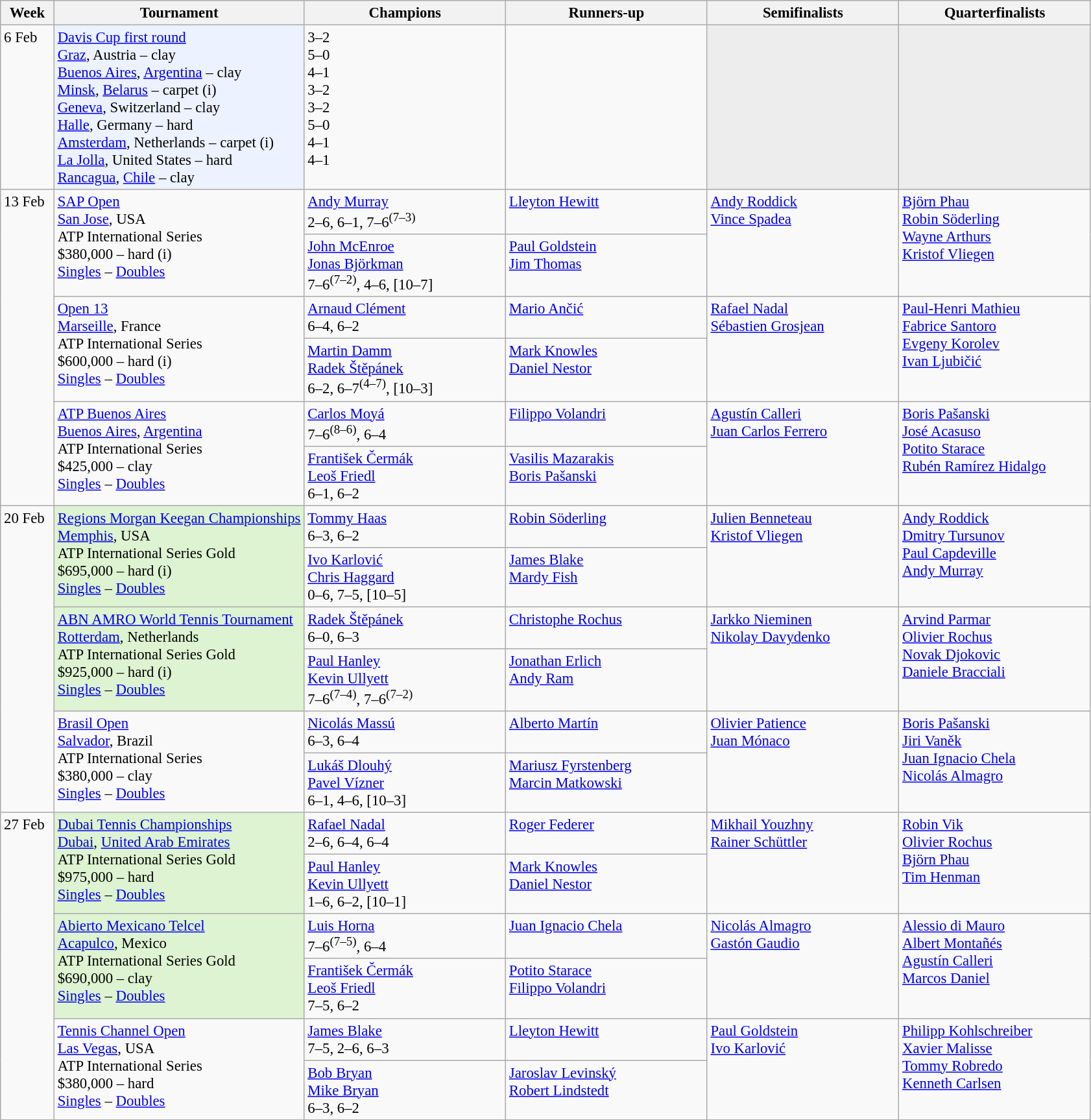<table class=wikitable style=font-size:95%>
<tr>
<th style="width:48px;">Week</th>
<th style="width:250px;">Tournament</th>
<th style="width:200px;">Champions</th>
<th style="width:200px;">Runners-up</th>
<th style="width:190px;">Semifinalists</th>
<th style="width:190px;">Quarterfinalists</th>
</tr>
<tr valign=top>
<td rowspan=1>6 Feb</td>
<td bgcolor=#ECF2FF rowspan=1><a href='#'>Davis Cup first round</a><br> <a href='#'>Graz</a>, Austria – clay <br> <a href='#'>Buenos Aires</a>, <a href='#'>Argentina</a> – clay <br> <a href='#'>Minsk</a>, <a href='#'>Belarus</a> – carpet (i)<br> <a href='#'>Geneva</a>, Switzerland – clay <br> <a href='#'>Halle</a>, Germany – hard <br> <a href='#'>Amsterdam</a>, Netherlands – carpet (i)<br> <a href='#'>La Jolla</a>, United States – hard <br> <a href='#'>Rancagua</a>, <a href='#'>Chile</a> – clay</td>
<td> 3–2<br> 5–0<br> 4–1<br> 3–2<br> 3–2<br> 5–0<br> 4–1<br> 4–1</td>
<td><br><br><br><br><br><br><br></td>
<td bgcolor="#ededed"></td>
<td bgcolor="#ededed"></td>
</tr>
<tr valign=top>
<td rowspan=6>13 Feb</td>
<td rowspan=2><a href='#'>SAP Open</a><br> <a href='#'>San Jose</a>, USA<br>ATP International Series<br>$380,000 – hard (i) <br><a href='#'>Singles</a> – <a href='#'>Doubles</a></td>
<td> <a href='#'>Andy Murray</a><br>2–6, 6–1, 7–6<sup>(7–3)</sup></td>
<td> <a href='#'>Lleyton Hewitt</a></td>
<td rowspan=2> <a href='#'>Andy Roddick</a><br> <a href='#'>Vince Spadea</a></td>
<td rowspan=2> <a href='#'>Björn Phau</a><br> <a href='#'>Robin Söderling</a><br> <a href='#'>Wayne Arthurs</a><br> <a href='#'>Kristof Vliegen</a></td>
</tr>
<tr valign=top>
<td> <a href='#'>John McEnroe</a><br> <a href='#'>Jonas Björkman</a> <br>7–6<sup>(7–2)</sup>, 4–6, [10–7]</td>
<td> <a href='#'>Paul Goldstein</a><br> <a href='#'>Jim Thomas</a></td>
</tr>
<tr valign=top>
<td rowspan=2><a href='#'>Open 13</a><br> <a href='#'>Marseille</a>, France<br>ATP International Series<br>$600,000 – hard (i)<br><a href='#'>Singles</a> – <a href='#'>Doubles</a></td>
<td> <a href='#'>Arnaud Clément</a><br>6–4, 6–2</td>
<td> <a href='#'>Mario Ančić</a></td>
<td rowspan=2> <a href='#'>Rafael Nadal</a><br> <a href='#'>Sébastien Grosjean</a></td>
<td rowspan=2> <a href='#'>Paul-Henri Mathieu</a><br> <a href='#'>Fabrice Santoro</a><br> <a href='#'>Evgeny Korolev</a><br> <a href='#'>Ivan Ljubičić</a></td>
</tr>
<tr valign=top>
<td> <a href='#'>Martin Damm</a><br> <a href='#'>Radek Štěpánek</a>  <br>6–2, 6–7<sup>(4–7)</sup>, [10–3]</td>
<td> <a href='#'>Mark Knowles</a><br> <a href='#'>Daniel Nestor</a></td>
</tr>
<tr valign=top>
<td rowspan=2><a href='#'>ATP Buenos Aires</a><br> <a href='#'>Buenos Aires</a>, <a href='#'>Argentina</a><br>ATP International Series<br>$425,000 – clay <br><a href='#'>Singles</a> – <a href='#'>Doubles</a></td>
<td> <a href='#'>Carlos Moyá</a><br>7–6<sup>(8–6)</sup>, 6–4</td>
<td> <a href='#'>Filippo Volandri</a></td>
<td rowspan=2> <a href='#'>Agustín Calleri</a><br> <a href='#'>Juan Carlos Ferrero</a></td>
<td rowspan=2> <a href='#'>Boris Pašanski</a><br> <a href='#'>José Acasuso</a><br> <a href='#'>Potito Starace</a><br> <a href='#'>Rubén Ramírez Hidalgo</a></td>
</tr>
<tr valign=top>
<td> <a href='#'>František Čermák</a><br> <a href='#'>Leoš Friedl</a><br> 6–1, 6–2</td>
<td> <a href='#'>Vasilis Mazarakis</a><br> <a href='#'>Boris Pašanski</a></td>
</tr>
<tr valign=top>
<td rowspan=6>20 Feb</td>
<td bgcolor=#DDF3D1 rowspan=2><a href='#'>Regions Morgan Keegan Championships</a><br> <a href='#'>Memphis</a>, USA<br>ATP International Series Gold<br>$695,000 – hard (i) <br><a href='#'>Singles</a> – <a href='#'>Doubles</a></td>
<td> <a href='#'>Tommy Haas</a><br>6–3, 6–2</td>
<td> <a href='#'>Robin Söderling</a></td>
<td rowspan=2> <a href='#'>Julien Benneteau</a><br> <a href='#'>Kristof Vliegen</a></td>
<td rowspan=2> <a href='#'>Andy Roddick</a> <br> <a href='#'>Dmitry Tursunov</a><br> <a href='#'>Paul Capdeville</a><br> <a href='#'>Andy Murray</a></td>
</tr>
<tr valign=top>
<td> <a href='#'>Ivo Karlović</a><br> <a href='#'>Chris Haggard</a><br>0–6, 7–5, [10–5]</td>
<td> <a href='#'>James Blake</a><br> <a href='#'>Mardy Fish</a></td>
</tr>
<tr valign=top>
<td bgcolor=#DDF3D1 rowspan=2><a href='#'>ABN AMRO World Tennis Tournament</a><br> <a href='#'>Rotterdam</a>, Netherlands<br>ATP International Series Gold<br>$925,000 – hard (i) <br><a href='#'>Singles</a> – <a href='#'>Doubles</a></td>
<td> <a href='#'>Radek Štěpánek</a><br>6–0, 6–3</td>
<td> <a href='#'>Christophe Rochus</a></td>
<td rowspan=2> <a href='#'>Jarkko Nieminen</a><br> <a href='#'>Nikolay Davydenko</a></td>
<td rowspan=2> <a href='#'>Arvind Parmar</a><br> <a href='#'>Olivier Rochus</a><br> <a href='#'>Novak Djokovic</a><br> <a href='#'>Daniele Bracciali</a></td>
</tr>
<tr valign=top>
<td> <a href='#'>Paul Hanley</a><br> <a href='#'>Kevin Ullyett</a> <br> 7–6<sup>(7–4)</sup>, 7–6<sup>(7–2)</sup></td>
<td> <a href='#'>Jonathan Erlich</a><br> <a href='#'>Andy Ram</a></td>
</tr>
<tr valign=top>
<td rowspan=2><a href='#'>Brasil Open</a><br> <a href='#'>Salvador</a>, Brazil<br>ATP International Series<br>$380,000 – clay <br><a href='#'>Singles</a> – <a href='#'>Doubles</a></td>
<td> <a href='#'>Nicolás Massú</a><br> 6–3, 6–4</td>
<td> <a href='#'>Alberto Martín</a></td>
<td rowspan=2> <a href='#'>Olivier Patience</a><br> <a href='#'>Juan Mónaco</a></td>
<td rowspan=2> <a href='#'>Boris Pašanski</a><br> <a href='#'>Jiri Vaněk</a><br> <a href='#'>Juan Ignacio Chela</a><br> <a href='#'>Nicolás Almagro</a></td>
</tr>
<tr valign=top>
<td> <a href='#'>Lukáš Dlouhý</a><br> <a href='#'>Pavel Vízner</a><br> 6–1, 4–6, [10–3]</td>
<td> <a href='#'>Mariusz Fyrstenberg</a><br> <a href='#'>Marcin Matkowski</a></td>
</tr>
<tr valign=top>
<td rowspan=6>27 Feb</td>
<td bgcolor=#DDF3D1 rowspan=2><a href='#'>Dubai Tennis Championships</a><br> <a href='#'>Dubai</a>, <a href='#'>United Arab Emirates</a><br>ATP International Series Gold<br>$975,000 – hard <br><a href='#'>Singles</a> – <a href='#'>Doubles</a></td>
<td> <a href='#'>Rafael Nadal</a> <br>2–6, 6–4, 6–4</td>
<td> <a href='#'>Roger Federer</a></td>
<td rowspan=2> <a href='#'>Mikhail Youzhny</a><br> <a href='#'>Rainer Schüttler</a></td>
<td rowspan=2> <a href='#'>Robin Vik</a><br> <a href='#'>Olivier Rochus</a><br> <a href='#'>Björn Phau</a><br> <a href='#'>Tim Henman</a></td>
</tr>
<tr valign=top>
<td> <a href='#'>Paul Hanley</a><br> <a href='#'>Kevin Ullyett</a><br> 1–6, 6–2, [10–1]</td>
<td> <a href='#'>Mark Knowles</a><br> <a href='#'>Daniel Nestor</a></td>
</tr>
<tr valign=top>
<td bgcolor=#DDF3D1 rowspan=2><a href='#'>Abierto Mexicano Telcel</a><br> <a href='#'>Acapulco</a>, Mexico<br>ATP International Series Gold<br>$690,000 – clay <br><a href='#'>Singles</a> – <a href='#'>Doubles</a></td>
<td> <a href='#'>Luis Horna</a><br>7–6<sup>(7–5)</sup>, 6–4</td>
<td> <a href='#'>Juan Ignacio Chela</a></td>
<td rowspan=2> <a href='#'>Nicolás Almagro</a><br> <a href='#'>Gastón Gaudio</a></td>
<td rowspan=2> <a href='#'>Alessio di Mauro</a><br> <a href='#'>Albert Montañés</a><br> <a href='#'>Agustín Calleri</a><br> <a href='#'>Marcos Daniel</a></td>
</tr>
<tr valign=top>
<td> <a href='#'>František Čermák</a><br> <a href='#'>Leoš Friedl</a><br> 7–5, 6–2</td>
<td> <a href='#'>Potito Starace</a><br> <a href='#'>Filippo Volandri</a></td>
</tr>
<tr valign=top>
<td rowspan=2><a href='#'>Tennis Channel Open</a><br> <a href='#'>Las Vegas</a>, USA<br>ATP International Series<br>$380,000 – hard <br><a href='#'>Singles</a> – <a href='#'>Doubles</a></td>
<td> <a href='#'>James Blake</a><br>  7–5, 2–6, 6–3</td>
<td> <a href='#'>Lleyton Hewitt</a></td>
<td rowspan=2> <a href='#'>Paul Goldstein</a><br> <a href='#'>Ivo Karlović</a></td>
<td rowspan=2> <a href='#'>Philipp Kohlschreiber</a><br> <a href='#'>Xavier Malisse</a><br> <a href='#'>Tommy Robredo</a><br> <a href='#'>Kenneth Carlsen</a></td>
</tr>
<tr valign=top>
<td> <a href='#'>Bob Bryan</a><br> <a href='#'>Mike Bryan</a><br>6–3, 6–2</td>
<td> <a href='#'>Jaroslav Levinský</a><br> <a href='#'>Robert Lindstedt</a></td>
</tr>
</table>
